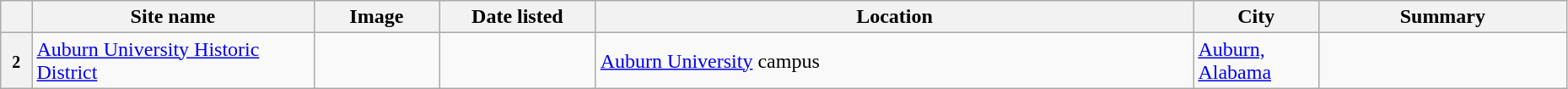<table class="wikitable sortable" style="width:98%">
<tr>
<th width = 2% ></th>
<th width = 18% ><strong>Site name</strong></th>
<th width = 8% class="unsortable" ><strong>Image</strong></th>
<th width = 10% ><strong>Date listed</strong></th>
<th><strong>Location</strong></th>
<th width = 8% ><strong>City</strong></th>
<th class="unsortable" ><strong>Summary</strong><br></th>
</tr>
<tr>
<th><small>2</small></th>
<td><a href='#'>Auburn University Historic District</a></td>
<td></td>
<td></td>
<td><a href='#'>Auburn University</a> campus<br><small></small></td>
<td><a href='#'>Auburn, Alabama</a></td>
<td><br>

</td>
</tr>
</table>
